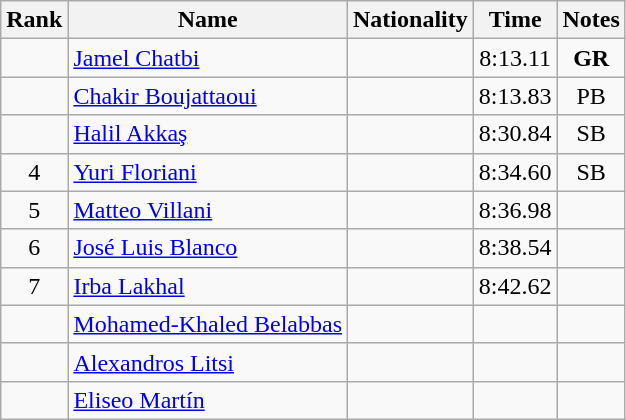<table class="wikitable sortable" style="text-align:center">
<tr>
<th>Rank</th>
<th>Name</th>
<th>Nationality</th>
<th>Time</th>
<th>Notes</th>
</tr>
<tr>
<td></td>
<td align=left><a href='#'>Jamel Chatbi</a></td>
<td align=left></td>
<td>8:13.11</td>
<td><strong>GR</strong></td>
</tr>
<tr>
<td></td>
<td align=left><a href='#'>Chakir Boujattaoui</a></td>
<td align=left></td>
<td>8:13.83</td>
<td>PB</td>
</tr>
<tr>
<td></td>
<td align=left><a href='#'>Halil Akkaş</a></td>
<td align=left></td>
<td>8:30.84</td>
<td>SB</td>
</tr>
<tr>
<td>4</td>
<td align=left><a href='#'>Yuri Floriani</a></td>
<td align=left></td>
<td>8:34.60</td>
<td>SB</td>
</tr>
<tr>
<td>5</td>
<td align=left><a href='#'>Matteo Villani</a></td>
<td align=left></td>
<td>8:36.98</td>
<td></td>
</tr>
<tr>
<td>6</td>
<td align=left><a href='#'>José Luis Blanco</a></td>
<td align=left></td>
<td>8:38.54</td>
<td></td>
</tr>
<tr>
<td>7</td>
<td align=left><a href='#'>Irba Lakhal</a></td>
<td align=left></td>
<td>8:42.62</td>
<td></td>
</tr>
<tr>
<td></td>
<td align=left><a href='#'>Mohamed-Khaled Belabbas</a></td>
<td align=left></td>
<td></td>
<td></td>
</tr>
<tr>
<td></td>
<td align=left><a href='#'>Alexandros Litsi</a></td>
<td align=left></td>
<td></td>
<td></td>
</tr>
<tr>
<td></td>
<td align=left><a href='#'>Eliseo Martín</a></td>
<td align=left></td>
<td></td>
<td></td>
</tr>
</table>
